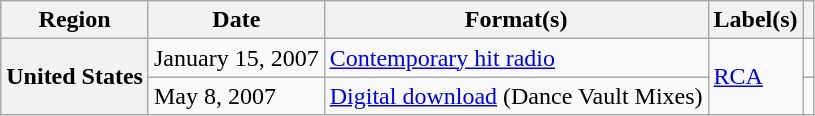<table class="wikitable plainrowheaders">
<tr>
<th scope="col">Region</th>
<th scope="col">Date</th>
<th scope="col">Format(s)</th>
<th scope="col">Label(s)</th>
<th scope="col"></th>
</tr>
<tr>
<th scope="row" rowspan="2">United States</th>
<td>January 15, 2007</td>
<td><a href='#'>Contemporary hit radio</a></td>
<td rowspan="2"><a href='#'>RCA</a></td>
<td></td>
</tr>
<tr>
<td>May 8, 2007</td>
<td><a href='#'>Digital download</a> (Dance Vault Mixes)</td>
<td></td>
</tr>
</table>
